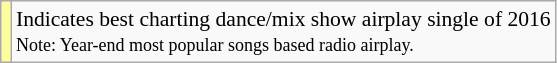<table class="wikitable" style="font-size:90%;">
<tr>
<td style="background-color:#FFFF99"></td>
<td>Indicates best charting dance/mix show airplay single of 2016  <br> <small>Note: Year-end most popular songs based radio airplay.</small></td>
</tr>
</table>
